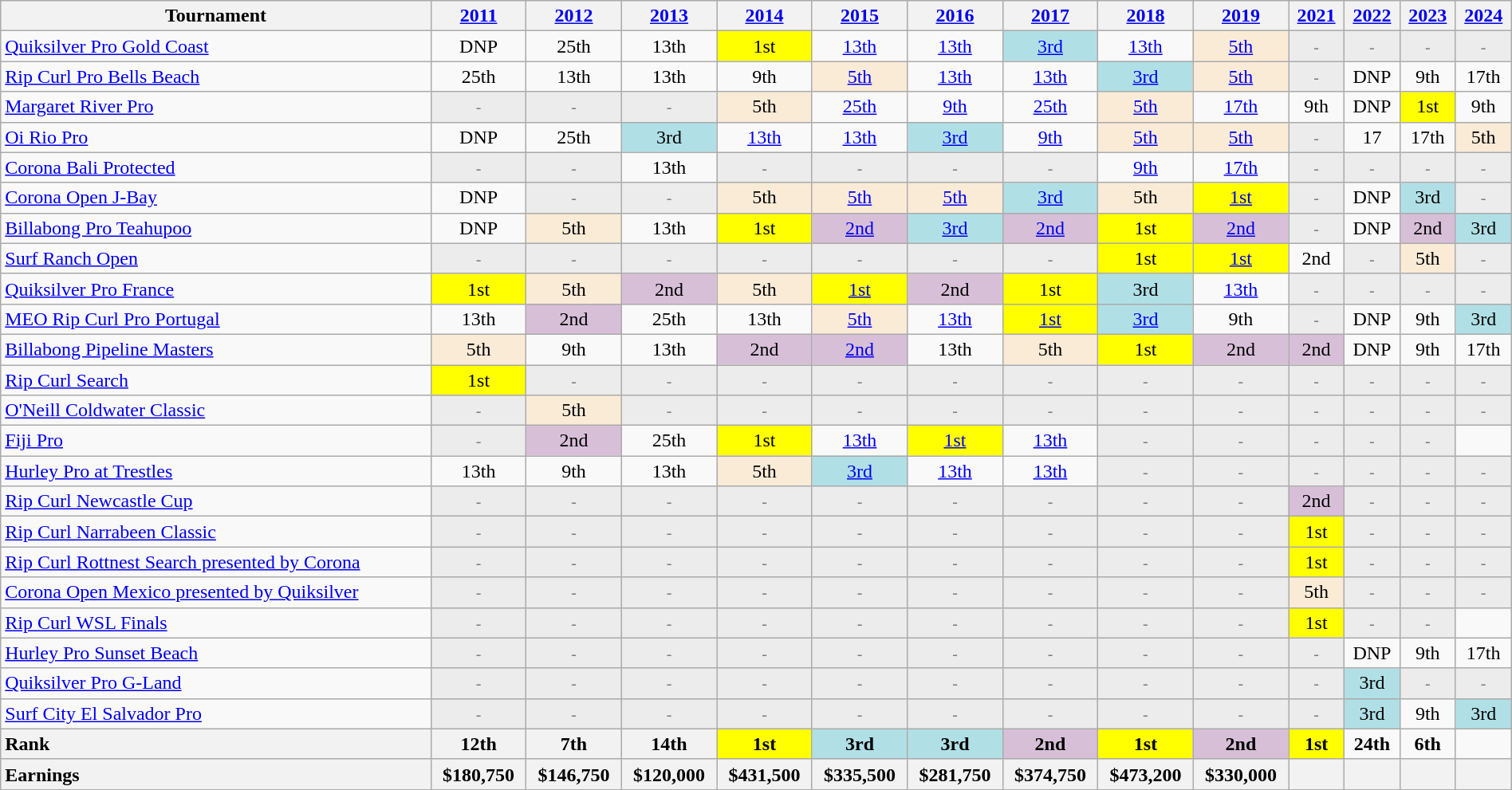<table class=wikitable style="width:100%; text-align: center">
<tr>
<th>Tournament</th>
<th><a href='#'>2011</a></th>
<th><a href='#'>2012</a></th>
<th><a href='#'>2013</a></th>
<th><a href='#'>2014</a></th>
<th><a href='#'>2015</a></th>
<th><a href='#'>2016</a></th>
<th><a href='#'>2017</a></th>
<th><a href='#'>2018</a></th>
<th><a href='#'>2019</a></th>
<th><a href='#'>2021</a></th>
<th><strong><a href='#'>2022</a></strong></th>
<th><a href='#'>2023</a></th>
<th><a href='#'>2024</a></th>
</tr>
<tr>
<td style="text-align:left"><a href='#'>Quiksilver Pro Gold Coast</a></td>
<td>DNP</td>
<td>25th</td>
<td>13th</td>
<td Bgcolor=Yellow>1st</td>
<td><a href='#'>13th</a></td>
<td><a href='#'>13th</a></td>
<td Bgcolor=#B0E0E6><a href='#'>3rd</a></td>
<td><a href='#'>13th</a></td>
<td Bgcolor=AntiqueWhite><a href='#'>5th</a></td>
<td style="background:#ececec; color:gray; text-align:center;" class="table-na"><small>-</small></td>
<td style="background:#ececec; color:gray; text-align:center;" class="table-na"><small>-</small></td>
<td style="background:#ececec; color:gray; text-align:center;" class="table-na"><small>-</small></td>
<td style="background:#ececec; color:gray; text-align:center;" class="table-na"><small>-</small></td>
</tr>
<tr>
<td style="text-align:left"><a href='#'>Rip Curl Pro Bells Beach</a></td>
<td>25th</td>
<td>13th</td>
<td>13th</td>
<td>9th</td>
<td Bgcolor=AntiqueWhite><a href='#'>5th</a></td>
<td><a href='#'>13th</a></td>
<td><a href='#'>13th</a></td>
<td Bgcolor=#B0E0E6><a href='#'>3rd</a></td>
<td Bgcolor=AntiqueWhite><a href='#'>5th</a></td>
<td style="background:#ececec; color:gray; text-align:center;" class="table-na"><small>-</small></td>
<td>DNP</td>
<td>9th</td>
<td>17th</td>
</tr>
<tr>
<td style="text-align:left"><a href='#'>Margaret River Pro</a></td>
<td style="background:#ececec; color:gray; text-align:center;" class="table-na"><small>-</small></td>
<td style="background:#ececec; color:gray; text-align:center;" class="table-na"><small>-</small></td>
<td style="background:#ececec; color:gray; text-align:center;" class="table-na"><small>-</small></td>
<td Bgcolor=AntiqueWhite>5th</td>
<td><a href='#'>25th</a></td>
<td><a href='#'>9th</a></td>
<td><a href='#'>25th</a></td>
<td Bgcolor=AntiqueWhite><a href='#'>5th</a></td>
<td><a href='#'>17th</a></td>
<td>9th</td>
<td>DNP</td>
<td Bgcolor=Yellow>1st</td>
<td>9th</td>
</tr>
<tr>
<td style="text-align:left"><a href='#'>Oi Rio Pro</a></td>
<td>DNP</td>
<td>25th</td>
<td Bgcolor=#B0E0E6>3rd</td>
<td><a href='#'>13th</a></td>
<td><a href='#'>13th</a></td>
<td Bgcolor=#B0E0E6><a href='#'>3rd</a></td>
<td><a href='#'>9th</a></td>
<td Bgcolor=AntiqueWhite><a href='#'>5th</a></td>
<td Bgcolor=AntiqueWhite><a href='#'>5th</a></td>
<td style="background:#ececec; color:gray; text-align:center;" class="table-na"><small>-</small></td>
<td>17</td>
<td>17th</td>
<td Bgcolor=AntiqueWhite>5th</td>
</tr>
<tr>
<td style="text-align:left"><a href='#'>Corona Bali Protected</a></td>
<td style="background:#ececec; color:gray; text-align:center;" class="table-na"><small>-</small></td>
<td style="background:#ececec; color:gray; text-align:center;" class="table-na"><small>-</small></td>
<td>13th</td>
<td style="background:#ececec; color:gray; text-align:center;" class="table-na"><small>-</small></td>
<td style="background:#ececec; color:gray; text-align:center;" class="table-na"><small>-</small></td>
<td style="background:#ececec; color:gray; text-align:center;" class="table-na"><small>-</small></td>
<td style="background:#ececec; color:gray; text-align:center;" class="table-na"><small>-</small></td>
<td><a href='#'>9th</a></td>
<td><a href='#'>17th</a></td>
<td style="background:#ececec; color:gray; text-align:center;" class="table-na"><small>-</small></td>
<td style="background:#ececec; color:gray; text-align:center;" class="table-na"><small>-</small></td>
<td style="background:#ececec; color:gray; text-align:center;" class="table-na"><small>-</small></td>
<td style="background:#ececec; color:gray; text-align:center;" class="table-na"><small>-</small></td>
</tr>
<tr>
<td style="text-align:left"><a href='#'>Corona Open J-Bay</a></td>
<td>DNP</td>
<td style="background:#ececec; color:gray; text-align:center;" class="table-na"><small>-</small></td>
<td style="background:#ececec; color:gray; text-align:center;" class="table-na"><small>-</small></td>
<td Bgcolor=AntiqueWhite>5th</td>
<td Bgcolor=AntiqueWhite><a href='#'>5th</a></td>
<td Bgcolor=AntiqueWhite><a href='#'>5th</a></td>
<td Bgcolor=#B0E0E6><a href='#'>3rd</a></td>
<td Bgcolor=AntiqueWhite>5th</td>
<td Bgcolor=yellow><a href='#'>1st</a></td>
<td style="background:#ececec; color:gray; text-align:center;" class="table-na"><small>-</small></td>
<td>DNP</td>
<td Bgcolor=#B0E0E6>3rd</td>
<td style="background:#ececec; color:gray; text-align:center;" class="table-na"><small>-</small></td>
</tr>
<tr>
<td style="text-align:left"><a href='#'>Billabong Pro Teahupoo</a></td>
<td>DNP</td>
<td Bgcolor=AntiqueWhite>5th</td>
<td>13th</td>
<td Bgcolor=Yellow>1st</td>
<td Bgcolor=thistle><a href='#'>2nd</a></td>
<td Bgcolor=#B0E0E6><a href='#'>3rd</a></td>
<td Bgcolor=thistle><a href='#'>2nd</a></td>
<td Bgcolor=Yellow>1st</td>
<td Bgcolor=thistle><a href='#'>2nd</a></td>
<td style="background:#ececec; color:gray; text-align:center;" class="table-na"><small>-</small></td>
<td>DNP</td>
<td Bgcolor=thistle>2nd</td>
<td Bgcolor=#B0E0E6>3rd</td>
</tr>
<tr>
<td style="text-align:left"><a href='#'>Surf Ranch Open</a></td>
<td style="background:#ececec; color:gray; text-align:center;" class="table-na"><small>-</small></td>
<td style="background:#ececec; color:gray; text-align:center;" class="table-na"><small>-</small></td>
<td style="background:#ececec; color:gray; text-align:center;" class="table-na"><small>-</small></td>
<td style="background:#ececec; color:gray; text-align:center;" class="table-na"><small>-</small></td>
<td style="background:#ececec; color:gray; text-align:center;" class="table-na"><small>-</small></td>
<td style="background:#ececec; color:gray; text-align:center;" class="table-na"><small>-</small></td>
<td style="background:#ececec; color:gray; text-align:center;" class="table-na"><small>-</small></td>
<td Bgcolor=Yellow>1st</td>
<td Bgcolor=Yellow><a href='#'>1st</a></td>
<td>2nd</td>
<td style="background:#ececec; color:gray; text-align:center;" class="table-na"><small>-</small></td>
<td Bgcolor=AntiqueWhite>5th</td>
<td style="background:#ececec; color:gray; text-align:center;" class="table-na"><small>-</small></td>
</tr>
<tr>
<td style="text-align:left"><a href='#'>Quiksilver Pro France</a></td>
<td Bgcolor=Yellow>1st</td>
<td Bgcolor=AntiqueWhite>5th</td>
<td Bgcolor=thistle>2nd</td>
<td Bgcolor=AntiqueWhite>5th</td>
<td Bgcolor=Yellow><a href='#'>1st</a></td>
<td Bgcolor=thistle>2nd</td>
<td Bgcolor=Yellow>1st</td>
<td Bgcolor=#B0E0E6>3rd</td>
<td><a href='#'>13th</a></td>
<td style="background:#ececec; color:gray; text-align:center;" class="table-na"><small>-</small></td>
<td style="background:#ececec; color:gray; text-align:center;" class="table-na"><small>-</small></td>
<td style="background:#ececec; color:gray; text-align:center;" class="table-na"><small>-</small></td>
<td style="background:#ececec; color:gray; text-align:center;" class="table-na"><small>-</small></td>
</tr>
<tr>
<td style="text-align:left"><a href='#'>MEO Rip Curl Pro Portugal</a></td>
<td>13th</td>
<td Bgcolor=thistle>2nd</td>
<td>25th</td>
<td>13th</td>
<td Bgcolor=AntiqueWhite><a href='#'>5th</a></td>
<td><a href='#'>13th</a></td>
<td Bgcolor=Yellow><a href='#'>1st</a></td>
<td Bgcolor=#B0E0E6><a href='#'>3rd</a></td>
<td>9th</td>
<td style="background:#ececec; color:gray; text-align:center;" class="table-na"><small>-</small></td>
<td>DNP</td>
<td>9th</td>
<td Bgcolor=#B0E0E6>3rd</td>
</tr>
<tr>
<td style="text-align:left"><a href='#'>Billabong Pipeline Masters</a></td>
<td Bgcolor=AntiqueWhite>5th</td>
<td>9th</td>
<td>13th</td>
<td Bgcolor=thistle>2nd</td>
<td Bgcolor=thistle><a href='#'>2nd</a></td>
<td>13th</td>
<td Bgcolor=AntiqueWhite>5th</td>
<td Bgcolor=Yellow>1st</td>
<td Bgcolor=thistle>2nd</td>
<td Bgcolor=thistle>2nd</td>
<td>DNP</td>
<td>9th</td>
<td>17th</td>
</tr>
<tr>
<td style="text-align:left"><a href='#'>Rip Curl Search</a></td>
<td Bgcolor=Yellow>1st</td>
<td style="background:#ececec; color:gray; text-align:center;" class="table-na"><small>-</small></td>
<td style="background:#ececec; color:gray; text-align:center;" class="table-na"><small>-</small></td>
<td style="background:#ececec; color:gray; text-align:center;" class="table-na"><small>-</small></td>
<td style="background:#ececec; color:gray; text-align:center;" class="table-na"><small>-</small></td>
<td style="background:#ececec; color:gray; text-align:center;" class="table-na"><small>-</small></td>
<td style="background:#ececec; color:gray; text-align:center;" class="table-na"><small>-</small></td>
<td style="background:#ececec; color:gray; text-align:center;" class="table-na"><small>-</small></td>
<td style="background:#ececec; color:gray; text-align:center;" class="table-na"><small>-</small></td>
<td style="background:#ececec; color:gray; text-align:center;" class="table-na"><small>-</small></td>
<td style="background:#ececec; color:gray; text-align:center;" class="table-na"><small>-</small></td>
<td style="background:#ececec; color:gray; text-align:center;" class="table-na"><small>-</small></td>
<td style="background:#ececec; color:gray; text-align:center;" class="table-na"><small>-</small></td>
</tr>
<tr>
<td style="text-align:left"><a href='#'>O'Neill Coldwater Classic</a></td>
<td style="background:#ececec; color:gray; text-align:center;" class="table-na"><small>-</small></td>
<td Bgcolor=AntiqueWhite>5th</td>
<td style="background:#ececec; color:gray; text-align:center;" class="table-na"><small>-</small></td>
<td style="background:#ececec; color:gray; text-align:center;" class="table-na"><small>-</small></td>
<td style="background:#ececec; color:gray; text-align:center;" class="table-na"><small>-</small></td>
<td style="background:#ececec; color:gray; text-align:center;" class="table-na"><small>-</small></td>
<td style="background:#ececec; color:gray; text-align:center;" class="table-na"><small>-</small></td>
<td style="background:#ececec; color:gray; text-align:center;" class="table-na"><small>-</small></td>
<td style="background:#ececec; color:gray; text-align:center;" class="table-na"><small>-</small></td>
<td style="background:#ececec; color:gray; text-align:center;" class="table-na"><small>-</small></td>
<td style="background:#ececec; color:gray; text-align:center;" class="table-na"><small>-</small></td>
<td style="background:#ececec; color:gray; text-align:center;" class="table-na"><small>-</small></td>
<td style="background:#ececec; color:gray; text-align:center;" class="table-na"><small>-</small></td>
</tr>
<tr>
<td style="text-align:left"><a href='#'>Fiji Pro</a></td>
<td style="background:#ececec; color:gray; text-align:center;" class="table-na"><small>-</small></td>
<td Bgcolor=thistle>2nd</td>
<td>25th</td>
<td Bgcolor=Yellow>1st</td>
<td><a href='#'>13th</a></td>
<td Bgcolor=Yellow><a href='#'>1st</a></td>
<td><a href='#'>13th</a></td>
<td style="background:#ececec; color:gray; text-align:center;" class="table-na"><small>-</small></td>
<td style="background:#ececec; color:gray; text-align:center;" class="table-na"><small>-</small></td>
<td style="background:#ececec; color:gray; text-align:center;" class="table-na"><small>-</small></td>
<td style="background:#ececec; color:gray; text-align:center;" class="table-na"><small>-</small></td>
<td style="background:#ececec; color:gray; text-align:center;" class="table-na"><small>-</small></td>
<td></td>
</tr>
<tr>
<td style="text-align:left"><a href='#'>Hurley Pro at Trestles</a></td>
<td>13th</td>
<td>9th</td>
<td>13th</td>
<td Bgcolor=AntiqueWhite>5th</td>
<td Bgcolor=#B0E0E6><a href='#'>3rd</a></td>
<td><a href='#'>13th</a></td>
<td><a href='#'>13th</a></td>
<td style="background:#ececec; color:gray; text-align:center;" class="table-na"><small>-</small></td>
<td style="background:#ececec; color:gray; text-align:center;" class="table-na"><small>-</small></td>
<td style="background:#ececec; color:gray; text-align:center;" class="table-na"><small>-</small></td>
<td style="background:#ececec; color:gray; text-align:center;" class="table-na"><small>-</small></td>
<td style="background:#ececec; color:gray; text-align:center;" class="table-na"><small>-</small></td>
<td style="background:#ececec; color:gray; text-align:center;" class="table-na"><small>-</small></td>
</tr>
<tr>
<td style="text-align:left"><a href='#'>Rip Curl Newcastle Cup</a></td>
<td style="background:#ececec; color:gray; text-align:center;" class="table-na"><small>-</small></td>
<td style="background:#ececec; color:gray; text-align:center;" class="table-na"><small>-</small></td>
<td style="background:#ececec; color:gray; text-align:center;" class="table-na"><small>-</small></td>
<td style="background:#ececec; color:gray; text-align:center;" class="table-na"><small>-</small></td>
<td style="background:#ececec; color:gray; text-align:center;" class="table-na"><small>-</small></td>
<td style="background:#ececec; color:gray; text-align:center;" class="table-na"><small>-</small></td>
<td style="background:#ececec; color:gray; text-align:center;" class="table-na"><small>-</small></td>
<td style="background:#ececec; color:gray; text-align:center;" class="table-na"><small>-</small></td>
<td style="background:#ececec; color:gray; text-align:center;" class="table-na"><small>-</small></td>
<td Bgcolor=thistle>2nd</td>
<td style="background:#ececec; color:gray; text-align:center;" class="table-na"><small>-</small></td>
<td style="background:#ececec; color:gray; text-align:center;" class="table-na"><small>-</small></td>
<td style="background:#ececec; color:gray; text-align:center;" class="table-na"><small>-</small></td>
</tr>
<tr>
<td style="text-align:left"><a href='#'>Rip Curl Narrabeen Classic</a></td>
<td style="background:#ececec; color:gray; text-align:center;" class="table-na"><small>-</small></td>
<td style="background:#ececec; color:gray; text-align:center;" class="table-na"><small>-</small></td>
<td style="background:#ececec; color:gray; text-align:center;" class="table-na"><small>-</small></td>
<td style="background:#ececec; color:gray; text-align:center;" class="table-na"><small>-</small></td>
<td style="background:#ececec; color:gray; text-align:center;" class="table-na"><small>-</small></td>
<td style="background:#ececec; color:gray; text-align:center;" class="table-na"><small>-</small></td>
<td style="background:#ececec; color:gray; text-align:center;" class="table-na"><small>-</small></td>
<td style="background:#ececec; color:gray; text-align:center;" class="table-na"><small>-</small></td>
<td style="background:#ececec; color:gray; text-align:center;" class="table-na"><small>-</small></td>
<td Bgcolor=Yellow>1st</td>
<td style="background:#ececec; color:gray; text-align:center;" class="table-na"><small>-</small></td>
<td style="background:#ececec; color:gray; text-align:center;" class="table-na"><small>-</small></td>
<td style="background:#ececec; color:gray; text-align:center;" class="table-na"><small>-</small></td>
</tr>
<tr>
<td style="text-align:left"><a href='#'>Rip Curl Rottnest Search presented by Corona</a></td>
<td style="background:#ececec; color:gray; text-align:center;" class="table-na"><small>-</small></td>
<td style="background:#ececec; color:gray; text-align:center;" class="table-na"><small>-</small></td>
<td style="background:#ececec; color:gray; text-align:center;" class="table-na"><small>-</small></td>
<td style="background:#ececec; color:gray; text-align:center;" class="table-na"><small>-</small></td>
<td style="background:#ececec; color:gray; text-align:center;" class="table-na"><small>-</small></td>
<td style="background:#ececec; color:gray; text-align:center;" class="table-na"><small>-</small></td>
<td style="background:#ececec; color:gray; text-align:center;" class="table-na"><small>-</small></td>
<td style="background:#ececec; color:gray; text-align:center;" class="table-na"><small>-</small></td>
<td style="background:#ececec; color:gray; text-align:center;" class="table-na"><small>-</small></td>
<td Bgcolor=Yellow>1st</td>
<td style="background:#ececec; color:gray; text-align:center;" class="table-na"><small>-</small></td>
<td style="background:#ececec; color:gray; text-align:center;" class="table-na"><small>-</small></td>
<td style="background:#ececec; color:gray; text-align:center;" class="table-na"><small>-</small></td>
</tr>
<tr>
<td style="text-align:left"><a href='#'>Corona Open Mexico presented by Quiksilver</a></td>
<td style="background:#ececec; color:gray; text-align:center;" class="table-na"><small>-</small></td>
<td style="background:#ececec; color:gray; text-align:center;" class="table-na"><small>-</small></td>
<td style="background:#ececec; color:gray; text-align:center;" class="table-na"><small>-</small></td>
<td style="background:#ececec; color:gray; text-align:center;" class="table-na"><small>-</small></td>
<td style="background:#ececec; color:gray; text-align:center;" class="table-na"><small>-</small></td>
<td style="background:#ececec; color:gray; text-align:center;" class="table-na"><small>-</small></td>
<td style="background:#ececec; color:gray; text-align:center;" class="table-na"><small>-</small></td>
<td style="background:#ececec; color:gray; text-align:center;" class="table-na"><small>-</small></td>
<td style="background:#ececec; color:gray; text-align:center;" class="table-na"><small>-</small></td>
<td Bgcolor=AntiqueWhite>5th</td>
<td style="background:#ececec; color:gray; text-align:center;" class="table-na"><small>-</small></td>
<td style="background:#ececec; color:gray; text-align:center;" class="table-na"><small>-</small></td>
<td style="background:#ececec; color:gray; text-align:center;" class="table-na"><small>-</small></td>
</tr>
<tr>
<td style="text-align:left"><a href='#'>Rip Curl WSL Finals</a></td>
<td style="background:#ececec; color:gray; text-align:center;" class="table-na"><small>-</small></td>
<td style="background:#ececec; color:gray; text-align:center;" class="table-na"><small>-</small></td>
<td style="background:#ececec; color:gray; text-align:center;" class="table-na"><small>-</small></td>
<td style="background:#ececec; color:gray; text-align:center;" class="table-na"><small>-</small></td>
<td style="background:#ececec; color:gray; text-align:center;" class="table-na"><small>-</small></td>
<td style="background:#ececec; color:gray; text-align:center;" class="table-na"><small>-</small></td>
<td style="background:#ececec; color:gray; text-align:center;" class="table-na"><small>-</small></td>
<td style="background:#ececec; color:gray; text-align:center;" class="table-na"><small>-</small></td>
<td style="background:#ececec; color:gray; text-align:center;" class="table-na"><small>-</small></td>
<td Bgcolor=Yellow>1st</td>
<td style="background:#ececec; color:gray; text-align:center;" class="table-na"><small>-</small></td>
<td style="background:#ececec; color:gray; text-align:center;" class="table-na"><small>-</small></td>
<td></td>
</tr>
<tr>
<td style="text-align:left"><a href='#'>Hurley Pro Sunset Beach</a></td>
<td style="background:#ececec; color:gray; text-align:center;" class="table-na"><small>-</small></td>
<td style="background:#ececec; color:gray; text-align:center;" class="table-na"><small>-</small></td>
<td style="background:#ececec; color:gray; text-align:center;" class="table-na"><small>-</small></td>
<td style="background:#ececec; color:gray; text-align:center;" class="table-na"><small>-</small></td>
<td style="background:#ececec; color:gray; text-align:center;" class="table-na"><small>-</small></td>
<td style="background:#ececec; color:gray; text-align:center;" class="table-na"><small>-</small></td>
<td style="background:#ececec; color:gray; text-align:center;" class="table-na"><small>-</small></td>
<td style="background:#ececec; color:gray; text-align:center;" class="table-na"><small>-</small></td>
<td style="background:#ececec; color:gray; text-align:center;" class="table-na"><small>-</small></td>
<td style="background:#ececec; color:gray; text-align:center;" class="table-na"><small>-</small></td>
<td>DNP</td>
<td>9th</td>
<td>17th</td>
</tr>
<tr>
<td style="text-align:left"><a href='#'>Quiksilver Pro G-Land</a></td>
<td style="background:#ececec; color:gray; text-align:center;" class="table-na"><small>-</small></td>
<td style="background:#ececec; color:gray; text-align:center;" class="table-na"><small>-</small></td>
<td style="background:#ececec; color:gray; text-align:center;" class="table-na"><small>-</small></td>
<td style="background:#ececec; color:gray; text-align:center;" class="table-na"><small>-</small></td>
<td style="background:#ececec; color:gray; text-align:center;" class="table-na"><small>-</small></td>
<td style="background:#ececec; color:gray; text-align:center;" class="table-na"><small>-</small></td>
<td style="background:#ececec; color:gray; text-align:center;" class="table-na"><small>-</small></td>
<td style="background:#ececec; color:gray; text-align:center;" class="table-na"><small>-</small></td>
<td style="background:#ececec; color:gray; text-align:center;" class="table-na"><small>-</small></td>
<td style="background:#ececec; color:gray; text-align:center;" class="table-na"><small>-</small></td>
<td Bgcolor=#B0E0E6>3rd</td>
<td style="background:#ececec; color:gray; text-align:center;" class="table-na"><small>-</small></td>
<td style="background:#ececec; color:gray; text-align:center;" class="table-na"><small>-</small></td>
</tr>
<tr>
<td style="text-align:left"><a href='#'>Surf City El Salvador Pro</a></td>
<td style="background:#ececec; color:gray; text-align:center;" class="table-na"><small>-</small></td>
<td style="background:#ececec; color:gray; text-align:center;" class="table-na"><small>-</small></td>
<td style="background:#ececec; color:gray; text-align:center;" class="table-na"><small>-</small></td>
<td style="background:#ececec; color:gray; text-align:center;" class="table-na"><small>-</small></td>
<td style="background:#ececec; color:gray; text-align:center;" class="table-na"><small>-</small></td>
<td style="background:#ececec; color:gray; text-align:center;" class="table-na"><small>-</small></td>
<td style="background:#ececec; color:gray; text-align:center;" class="table-na"><small>-</small></td>
<td style="background:#ececec; color:gray; text-align:center;" class="table-na"><small>-</small></td>
<td style="background:#ececec; color:gray; text-align:center;" class="table-na"><small>-</small></td>
<td style="background:#ececec; color:gray; text-align:center;" class="table-na"><small>-</small></td>
<td Bgcolor=#B0E0E6>3rd</td>
<td>9th</td>
<td Bgcolor=#B0E0E6>3rd</td>
</tr>
<tr>
<th style="text-align:left">Rank</th>
<th>12th</th>
<th>7th</th>
<th>14th</th>
<td bgcolor="Yellow"><strong>1st</strong></td>
<td bgcolor="#B0E0E6"><strong>3rd</strong></td>
<td bgcolor="#B0E0E6"><strong>3rd</strong></td>
<td bgcolor="thistle"><strong>2nd</strong></td>
<td bgcolor="Yellow"><strong>1st</strong></td>
<td bgcolor="thistle"><strong>2nd</strong></td>
<td bgcolor="Yellow"><strong>1st</strong></td>
<td><strong>24th</strong></td>
<td><strong>6th</strong></td>
<td></td>
</tr>
<tr>
<th style="text-align:left">Earnings</th>
<th>$180,750</th>
<th>$146,750</th>
<th>$120,000</th>
<th>$431,500</th>
<th>$335,500</th>
<th>$281,750</th>
<th>$374,750</th>
<th>$473,200</th>
<th>$330,000</th>
<th></th>
<th></th>
<th></th>
<th></th>
</tr>
</table>
